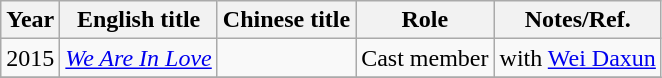<table class="wikitable">
<tr>
<th>Year</th>
<th>English title</th>
<th>Chinese title</th>
<th>Role</th>
<th>Notes/Ref.</th>
</tr>
<tr>
<td>2015</td>
<td><em><a href='#'>We Are In Love</a></em></td>
<td></td>
<td>Cast member</td>
<td>with <a href='#'>Wei Daxun</a></td>
</tr>
<tr>
</tr>
</table>
